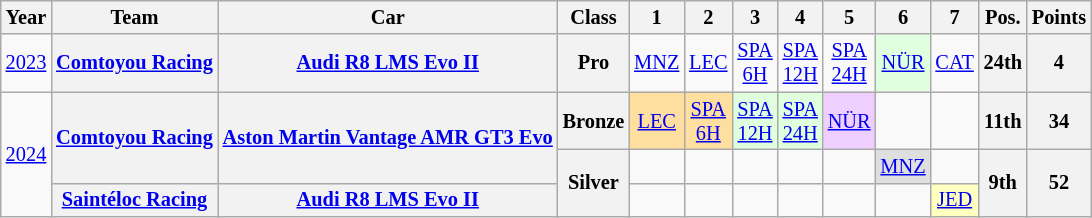<table class="wikitable" border="1" style="text-align:center; font-size:85%;">
<tr>
<th>Year</th>
<th>Team</th>
<th>Car</th>
<th>Class</th>
<th>1</th>
<th>2</th>
<th>3</th>
<th>4</th>
<th>5</th>
<th>6</th>
<th>7</th>
<th>Pos.</th>
<th>Points</th>
</tr>
<tr>
<td><a href='#'>2023</a></td>
<th nowrap><a href='#'>Comtoyou Racing</a></th>
<th nowrap><a href='#'>Audi R8 LMS Evo II</a></th>
<th>Pro</th>
<td><a href='#'>MNZ</a></td>
<td><a href='#'>LEC</a></td>
<td><a href='#'>SPA<br>6H</a></td>
<td><a href='#'>SPA<br>12H</a></td>
<td><a href='#'>SPA<br>24H</a></td>
<td style="background:#DFFFDF;"><a href='#'>NÜR</a><br></td>
<td><a href='#'>CAT</a></td>
<th>24th</th>
<th>4</th>
</tr>
<tr>
<td rowspan="3"><a href='#'>2024</a></td>
<th nowrap rowspan="2"><a href='#'>Comtoyou Racing</a></th>
<th nowrap rowspan="2"><a href='#'>Aston Martin Vantage AMR GT3 Evo</a></th>
<th>Bronze</th>
<td style="background:#FFDF9F;"><a href='#'>LEC</a><br></td>
<td style="background:#FFDF9F;"><a href='#'>SPA<br>6H</a><br></td>
<td style="background:#DFFFDF;"><a href='#'>SPA<br>12H</a><br></td>
<td style="background:#DFFFDF;"><a href='#'>SPA<br>24H</a><br></td>
<td style="background:#EFCFFF;"><a href='#'>NÜR</a><br></td>
<td></td>
<td></td>
<th>11th</th>
<th>34</th>
</tr>
<tr>
<th rowspan="2">Silver</th>
<td></td>
<td></td>
<td></td>
<td></td>
<td></td>
<td style="background:#DFDFDF;"><a href='#'>MNZ</a><br></td>
<td></td>
<th rowspan="2">9th</th>
<th rowspan="2">52</th>
</tr>
<tr>
<th><a href='#'>Saintéloc Racing</a></th>
<th><a href='#'>Audi R8 LMS Evo II</a></th>
<td></td>
<td></td>
<td></td>
<td></td>
<td></td>
<td></td>
<td style="background:#FFFFBF;"><a href='#'>JED</a><br></td>
</tr>
</table>
